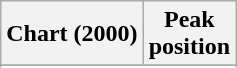<table class="wikitable sortable plainrowheaders" style="text-align:center">
<tr>
<th scope="col">Chart (2000)</th>
<th scope="col">Peak<br> position</th>
</tr>
<tr>
</tr>
<tr>
</tr>
</table>
